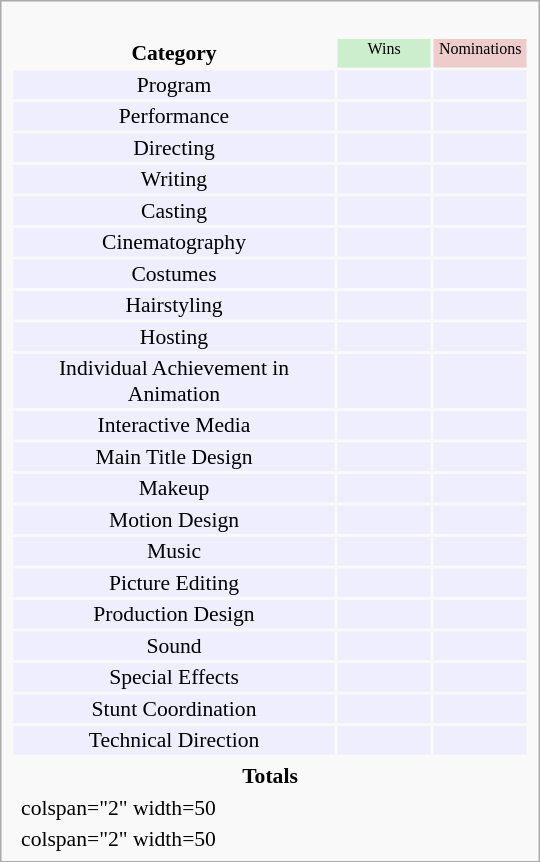<table class="infobox" style="width: 25em; text-align: left; font-size: 90%; vertical-align: middle;">
<tr>
<td colspan="3" style="text-align:center;"><br><table class="collapsible" style="width:100%;">
<tr>
<th style="vertical-align: middle;">Category</th>
<td style="background:#cceecc; font-size:8pt;" width="60px">Wins</td>
<td style="background:#eecccc; font-size:8pt;" width="60px">Nominations</td>
</tr>
<tr bgcolor=#eeeeff>
<td align="center">Program</td>
<td></td>
<td></td>
</tr>
<tr bgcolor=#eeeeff>
<td align="center">Performance</td>
<td></td>
<td></td>
</tr>
<tr bgcolor=#eeeeff>
<td align="center">Directing</td>
<td></td>
<td></td>
</tr>
<tr bgcolor=#eeeeff>
<td align="center">Writing</td>
<td></td>
<td></td>
</tr>
<tr bgcolor=#eeeeff>
<td align="center">Casting</td>
<td></td>
<td></td>
</tr>
<tr bgcolor=#eeeeff>
<td align="center">Cinematography</td>
<td></td>
<td></td>
</tr>
<tr bgcolor=#eeeeff>
<td align="center">Costumes</td>
<td></td>
<td></td>
</tr>
<tr bgcolor=#eeeeff>
<td align="center">Hairstyling</td>
<td></td>
<td></td>
</tr>
<tr bgcolor=#eeeeff>
<td align="center">Hosting</td>
<td></td>
<td></td>
</tr>
<tr bgcolor=#eeeeff>
<td align="center">Individual Achievement in Animation</td>
<td></td>
<td></td>
</tr>
<tr bgcolor=#eeeeff>
<td align="center">Interactive Media</td>
<td></td>
<td></td>
</tr>
<tr bgcolor=#eeeeff>
<td align="center">Main Title Design</td>
<td></td>
<td></td>
</tr>
<tr bgcolor=#eeeeff>
<td align="center">Makeup</td>
<td></td>
<td></td>
</tr>
<tr bgcolor=#eeeeff>
<td align="center">Motion Design</td>
<td></td>
<td></td>
</tr>
<tr bgcolor=#eeeeff>
<td align="center">Music</td>
<td></td>
<td></td>
</tr>
<tr bgcolor=#eeeeff>
<td align="center">Picture Editing</td>
<td></td>
<td></td>
</tr>
<tr bgcolor=#eeeeff>
<td align="center">Production Design</td>
<td></td>
<td></td>
</tr>
<tr bgcolor=#eeeeff>
<td align="center">Sound</td>
<td></td>
<td></td>
</tr>
<tr bgcolor=#eeeeff>
<td align="center">Special Effects</td>
<td></td>
<td></td>
</tr>
<tr bgcolor=#eeeeff>
<td align="center">Stunt Coordination</td>
<td></td>
<td></td>
</tr>
<tr bgcolor=#eeeeff>
<td align="center">Technical Direction</td>
<td></td>
<td></td>
</tr>
</table>
</td>
</tr>
<tr>
<td colspan="3" style="text-align:center;"><strong>Totals</strong></td>
</tr>
<tr>
<td></td>
<td>colspan="2" width=50 </td>
</tr>
<tr>
<td></td>
<td>colspan="2" width=50 </td>
</tr>
</table>
